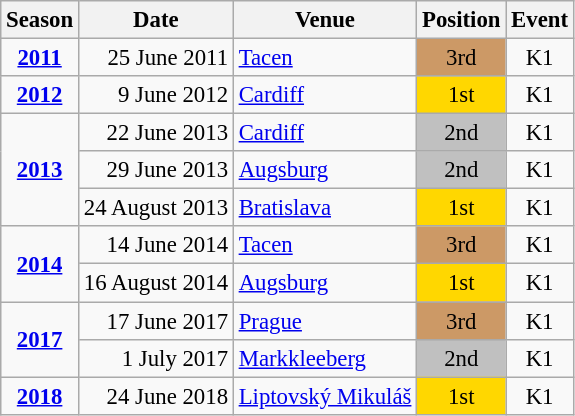<table class="wikitable" style="text-align:center; font-size:95%;">
<tr>
<th>Season</th>
<th>Date</th>
<th>Venue</th>
<th>Position</th>
<th>Event</th>
</tr>
<tr>
<td><strong><a href='#'>2011</a></strong></td>
<td align=right>25 June 2011</td>
<td align=left><a href='#'>Tacen</a></td>
<td bgcolor=cc9966>3rd</td>
<td>K1</td>
</tr>
<tr>
<td><strong><a href='#'>2012</a></strong></td>
<td align=right>9 June 2012</td>
<td align=left><a href='#'>Cardiff</a></td>
<td bgcolor=gold>1st</td>
<td>K1</td>
</tr>
<tr>
<td rowspan=3><strong><a href='#'>2013</a></strong></td>
<td align=right>22 June 2013</td>
<td align=left><a href='#'>Cardiff</a></td>
<td bgcolor=silver>2nd</td>
<td>K1</td>
</tr>
<tr>
<td align=right>29 June 2013</td>
<td align=left><a href='#'>Augsburg</a></td>
<td bgcolor=silver>2nd</td>
<td>K1</td>
</tr>
<tr>
<td align=right>24 August 2013</td>
<td align=left><a href='#'>Bratislava</a></td>
<td bgcolor=gold>1st</td>
<td>K1</td>
</tr>
<tr>
<td rowspan=2><strong><a href='#'>2014</a></strong></td>
<td align=right>14 June 2014</td>
<td align=left><a href='#'>Tacen</a></td>
<td bgcolor=cc9966>3rd</td>
<td>K1</td>
</tr>
<tr>
<td align=right>16 August 2014</td>
<td align=left><a href='#'>Augsburg</a></td>
<td bgcolor=gold>1st</td>
<td>K1</td>
</tr>
<tr>
<td rowspan=2><strong><a href='#'>2017</a></strong></td>
<td align=right>17 June 2017</td>
<td align=left><a href='#'>Prague</a></td>
<td bgcolor=cc9966>3rd</td>
<td>K1</td>
</tr>
<tr>
<td align=right>1 July 2017</td>
<td align=left><a href='#'>Markkleeberg</a></td>
<td bgcolor=silver>2nd</td>
<td>K1</td>
</tr>
<tr>
<td><strong><a href='#'>2018</a></strong></td>
<td align=right>24 June 2018</td>
<td align=left><a href='#'>Liptovský Mikuláš</a></td>
<td bgcolor=gold>1st</td>
<td>K1</td>
</tr>
</table>
